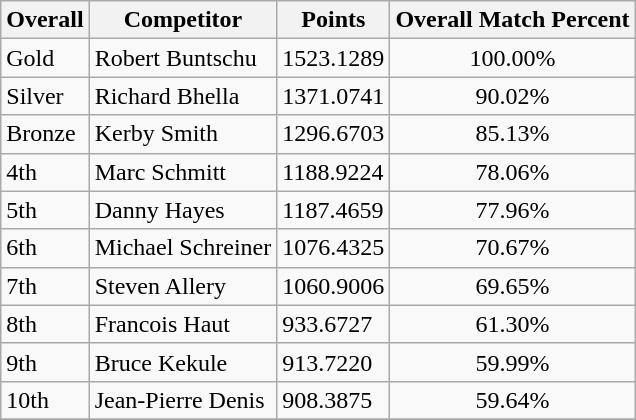<table class="wikitable sortable" style="text-align: left;">
<tr>
<th>Overall</th>
<th>Competitor</th>
<th>Points</th>
<th colspan="2">Overall Match Percent</th>
</tr>
<tr>
<td> Gold</td>
<td> Robert Buntschu</td>
<td>1523.1289</td>
<td colspan="2" style="text-align: center;">100.00%</td>
</tr>
<tr>
<td> Silver</td>
<td> Richard Bhella</td>
<td>1371.0741</td>
<td colspan="2" style="text-align: center;">90.02%</td>
</tr>
<tr>
<td> Bronze</td>
<td> Kerby Smith</td>
<td>1296.6703</td>
<td colspan="2" style="text-align: center;">85.13%</td>
</tr>
<tr>
<td>4th</td>
<td> Marc Schmitt</td>
<td>1188.9224</td>
<td colspan="2" style="text-align: center;">78.06%</td>
</tr>
<tr>
<td>5th</td>
<td> Danny Hayes</td>
<td>1187.4659</td>
<td colspan="2" style="text-align: center;">77.96%</td>
</tr>
<tr>
<td>6th</td>
<td> Michael Schreiner</td>
<td>1076.4325</td>
<td colspan="2" style="text-align: center;">70.67%</td>
</tr>
<tr>
<td>7th</td>
<td> Steven Allery</td>
<td>1060.9006</td>
<td colspan="2" style="text-align: center;">69.65%</td>
</tr>
<tr>
<td>8th</td>
<td> Francois Haut</td>
<td>933.6727</td>
<td colspan="2" style="text-align: center;">61.30%</td>
</tr>
<tr>
<td>9th</td>
<td> Bruce Kekule</td>
<td>913.7220</td>
<td colspan="2" style="text-align: center;">59.99%</td>
</tr>
<tr>
<td>10th</td>
<td> Jean-Pierre Denis</td>
<td>908.3875</td>
<td colspan="2" style="text-align: center;">59.64%</td>
</tr>
<tr>
</tr>
</table>
